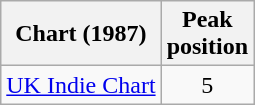<table class="wikitable sortable">
<tr>
<th scope="col">Chart (1987)</th>
<th scope="col">Peak<br>position</th>
</tr>
<tr>
<td><a href='#'>UK Indie Chart</a></td>
<td style="text-align:center;">5</td>
</tr>
</table>
